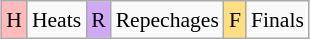<table class="wikitable" style="margin:0.5em auto; font-size:90%; line-height:1.25em; text-align:center;">
<tr>
<td style="background-color:#FFBBBB;">H</td>
<td>Heats</td>
<td style="background-color:#D0A9F5;">R</td>
<td>Repechages</td>
<td style="background-color:#FFDF80;">F</td>
<td>Finals</td>
</tr>
</table>
